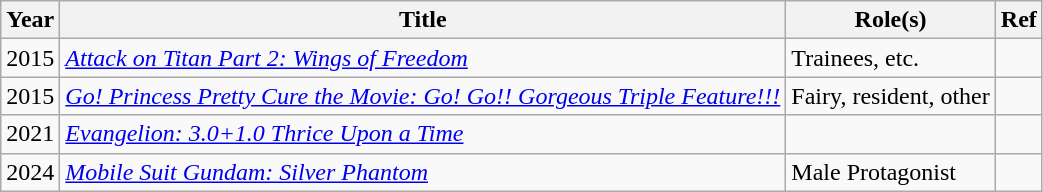<table class="wikitable">
<tr>
<th>Year</th>
<th>Title</th>
<th>Role(s)</th>
<th>Ref</th>
</tr>
<tr>
<td>2015</td>
<td><em><a href='#'>Attack on Titan Part 2: Wings of Freedom</a></em></td>
<td>Trainees, etc.</td>
<td></td>
</tr>
<tr>
<td>2015</td>
<td><em><a href='#'>Go! Princess Pretty Cure the Movie: Go! Go!! Gorgeous Triple Feature!!!</a></em></td>
<td>Fairy, resident, other</td>
<td></td>
</tr>
<tr>
<td>2021</td>
<td><em><a href='#'>Evangelion: 3.0+1.0 Thrice Upon a Time</a></em></td>
<td></td>
<td></td>
</tr>
<tr>
<td>2024</td>
<td><em><a href='#'>Mobile Suit Gundam: Silver Phantom</a></em></td>
<td>Male Protagonist</td>
<td></td>
</tr>
</table>
